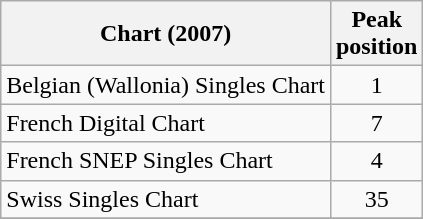<table class="wikitable sortable">
<tr>
<th>Chart (2007)</th>
<th>Peak<br>position</th>
</tr>
<tr>
<td>Belgian (Wallonia) Singles Chart</td>
<td align="center">1</td>
</tr>
<tr>
<td>French Digital Chart</td>
<td align="center">7</td>
</tr>
<tr>
<td>French SNEP Singles Chart</td>
<td align="center">4</td>
</tr>
<tr>
<td>Swiss Singles Chart</td>
<td align="center">35</td>
</tr>
<tr>
</tr>
</table>
